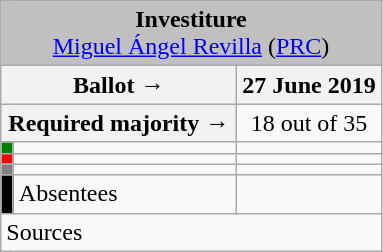<table class="wikitable" style="text-align:center;">
<tr>
<td colspan="3" align="center" bgcolor="#C0C0C0"><strong>Investiture</strong><br><a href='#'>Miguel Ángel Revilla</a> (<a href='#'>PRC</a>)</td>
</tr>
<tr>
<th colspan="2" width="150px">Ballot →</th>
<th>27 June 2019</th>
</tr>
<tr>
<th colspan="2">Required majority →</th>
<td>18 out of 35 </td>
</tr>
<tr>
<th width="1px" style="background:green;"></th>
<td align="left"></td>
<td></td>
</tr>
<tr>
<th style="color:inherit;background:red;"></th>
<td align="left"></td>
<td></td>
</tr>
<tr>
<th style="color:inherit;background:gray;"></th>
<td align="left"></td>
<td></td>
</tr>
<tr>
<th style="color:inherit;background:black;"></th>
<td align="left"><span>Absentees</span></td>
<td></td>
</tr>
<tr>
<td align="left" colspan="3">Sources</td>
</tr>
</table>
